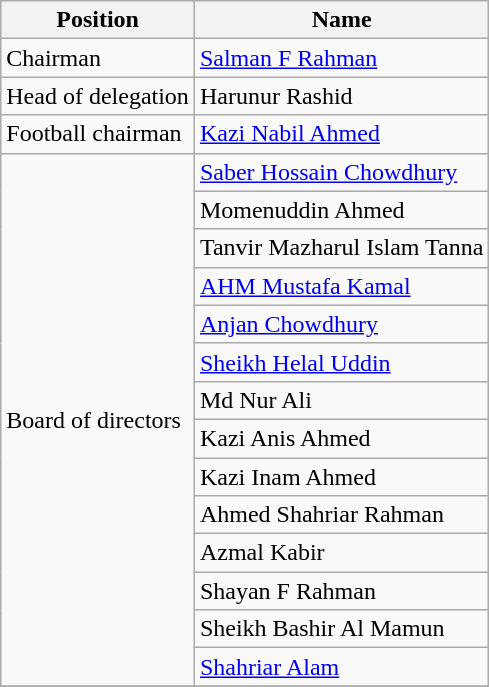<table class="wikitable">
<tr>
<th>Position</th>
<th>Name</th>
</tr>
<tr>
<td>Chairman</td>
<td> <a href='#'>Salman F Rahman</a></td>
</tr>
<tr>
<td>Head of delegation</td>
<td> Harunur Rashid</td>
</tr>
<tr>
<td>Football chairman</td>
<td> <a href='#'>Kazi Nabil Ahmed</a></td>
</tr>
<tr>
<td rowspan=14>Board of directors</td>
<td> <a href='#'>Saber Hossain Chowdhury</a></td>
</tr>
<tr>
<td> Momenuddin Ahmed</td>
</tr>
<tr>
<td> Tanvir Mazharul Islam Tanna</td>
</tr>
<tr>
<td> <a href='#'>AHM Mustafa Kamal</a></td>
</tr>
<tr>
<td> <a href='#'>Anjan Chowdhury</a></td>
</tr>
<tr>
<td> <a href='#'>Sheikh Helal Uddin</a></td>
</tr>
<tr>
<td> Md Nur Ali</td>
</tr>
<tr>
<td> Kazi Anis Ahmed</td>
</tr>
<tr>
<td> Kazi Inam Ahmed</td>
</tr>
<tr>
<td> Ahmed Shahriar Rahman</td>
</tr>
<tr>
<td> Azmal Kabir</td>
</tr>
<tr>
<td> Shayan F Rahman</td>
</tr>
<tr>
<td> Sheikh Bashir Al Mamun</td>
</tr>
<tr>
<td> <a href='#'>Shahriar Alam</a></td>
</tr>
<tr>
</tr>
</table>
